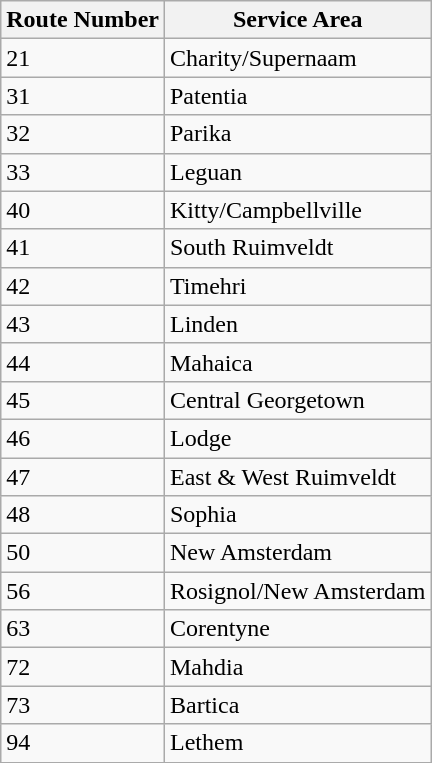<table class="wikitable sortable">
<tr>
<th>Route Number</th>
<th>Service Area</th>
</tr>
<tr>
<td>21</td>
<td>Charity/Supernaam</td>
</tr>
<tr>
<td>31</td>
<td>Patentia</td>
</tr>
<tr>
<td>32</td>
<td>Parika</td>
</tr>
<tr>
<td>33</td>
<td>Leguan</td>
</tr>
<tr>
<td>40</td>
<td>Kitty/Campbellville</td>
</tr>
<tr>
<td>41</td>
<td>South Ruimveldt</td>
</tr>
<tr>
<td>42</td>
<td>Timehri</td>
</tr>
<tr>
<td>43</td>
<td>Linden</td>
</tr>
<tr>
<td>44</td>
<td>Mahaica</td>
</tr>
<tr>
<td>45</td>
<td>Central Georgetown</td>
</tr>
<tr>
<td>46</td>
<td>Lodge</td>
</tr>
<tr>
<td>47</td>
<td>East & West Ruimveldt</td>
</tr>
<tr>
<td>48</td>
<td>Sophia</td>
</tr>
<tr>
<td>50</td>
<td>New Amsterdam</td>
</tr>
<tr>
<td>56</td>
<td>Rosignol/New Amsterdam</td>
</tr>
<tr>
<td>63</td>
<td>Corentyne</td>
</tr>
<tr>
<td>72</td>
<td>Mahdia</td>
</tr>
<tr>
<td>73</td>
<td>Bartica</td>
</tr>
<tr>
<td>94</td>
<td>Lethem</td>
</tr>
</table>
